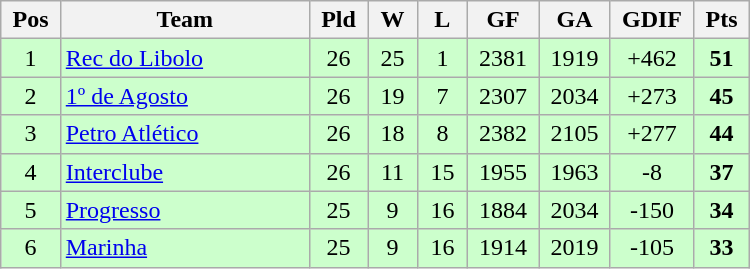<table class=wikitable style="text-align:center" width=500>
<tr>
<th width=5%>Pos</th>
<th width=25%>Team</th>
<th width=5%>Pld</th>
<th width=5%>W</th>
<th width=5%>L</th>
<th width=5%>GF</th>
<th width=5%>GA</th>
<th width=5%>GDIF</th>
<th width=5%>Pts</th>
</tr>
<tr bgcolor=#ccffcc>
<td>1</td>
<td align="left"><a href='#'>Rec do Libolo</a></td>
<td>26</td>
<td>25</td>
<td>1</td>
<td>2381</td>
<td>1919</td>
<td>+462</td>
<td><strong>51</strong></td>
</tr>
<tr bgcolor=#ccffcc>
<td>2</td>
<td align="left"><a href='#'>1º de Agosto</a></td>
<td>26</td>
<td>19</td>
<td>7</td>
<td>2307</td>
<td>2034</td>
<td>+273</td>
<td><strong>45</strong></td>
</tr>
<tr bgcolor=#ccffcc>
<td>3</td>
<td align="left"><a href='#'>Petro Atlético</a></td>
<td>26</td>
<td>18</td>
<td>8</td>
<td>2382</td>
<td>2105</td>
<td>+277</td>
<td><strong>44</strong></td>
</tr>
<tr bgcolor=#ccffcc>
<td>4</td>
<td align="left"><a href='#'>Interclube</a></td>
<td>26</td>
<td>11</td>
<td>15</td>
<td>1955</td>
<td>1963</td>
<td>-8</td>
<td><strong>37</strong></td>
</tr>
<tr bgcolor=#ccffcc>
<td>5</td>
<td align="left"><a href='#'>Progresso</a></td>
<td>25</td>
<td>9</td>
<td>16</td>
<td>1884</td>
<td>2034</td>
<td>-150</td>
<td><strong>34</strong></td>
</tr>
<tr bgcolor=#ccffcc>
<td>6</td>
<td align="left"><a href='#'>Marinha</a></td>
<td>25</td>
<td>9</td>
<td>16</td>
<td>1914</td>
<td>2019</td>
<td>-105</td>
<td><strong>33</strong></td>
</tr>
</table>
